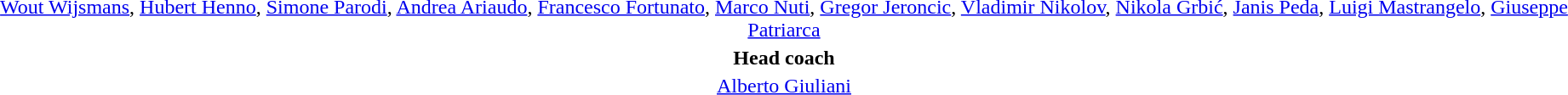<table style="text-align: center; margin-top: 2em; margin-left: auto; margin-right: auto">
<tr>
<td><a href='#'>Wout Wijsmans</a>, <a href='#'>Hubert Henno</a>, <a href='#'>Simone Parodi</a>, <a href='#'>Andrea Ariaudo</a>, <a href='#'>Francesco Fortunato</a>, <a href='#'>Marco Nuti</a>, <a href='#'>Gregor Jeroncic</a>, <a href='#'>Vladimir Nikolov</a>, <a href='#'>Nikola Grbić</a>, <a href='#'>Janis Peda</a>, <a href='#'>Luigi Mastrangelo</a>, <a href='#'>Giuseppe Patriarca</a></td>
</tr>
<tr>
<td><strong>Head coach</strong></td>
</tr>
<tr>
<td><a href='#'>Alberto Giuliani</a></td>
</tr>
</table>
